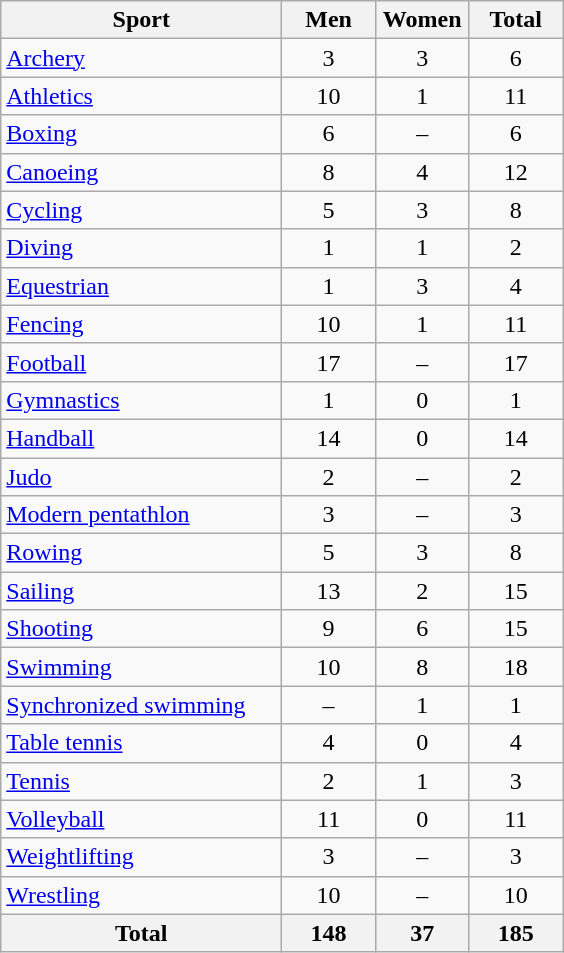<table class="wikitable sortable" style="text-align:center;">
<tr>
<th width=180>Sport</th>
<th width=55>Men</th>
<th width=55>Women</th>
<th width=55>Total</th>
</tr>
<tr>
<td align=left><a href='#'>Archery</a></td>
<td>3</td>
<td>3</td>
<td>6</td>
</tr>
<tr>
<td align=left><a href='#'>Athletics</a></td>
<td>10</td>
<td>1</td>
<td>11</td>
</tr>
<tr>
<td align=left><a href='#'>Boxing</a></td>
<td>6</td>
<td>–</td>
<td>6</td>
</tr>
<tr>
<td align=left><a href='#'>Canoeing</a></td>
<td>8</td>
<td>4</td>
<td>12</td>
</tr>
<tr>
<td align=left><a href='#'>Cycling</a></td>
<td>5</td>
<td>3</td>
<td>8</td>
</tr>
<tr>
<td align=left><a href='#'>Diving</a></td>
<td>1</td>
<td>1</td>
<td>2</td>
</tr>
<tr>
<td align=left><a href='#'>Equestrian</a></td>
<td>1</td>
<td>3</td>
<td>4</td>
</tr>
<tr>
<td align=left><a href='#'>Fencing</a></td>
<td>10</td>
<td>1</td>
<td>11</td>
</tr>
<tr>
<td align=left><a href='#'>Football</a></td>
<td>17</td>
<td>–</td>
<td>17</td>
</tr>
<tr>
<td align=left><a href='#'>Gymnastics</a></td>
<td>1</td>
<td>0</td>
<td>1</td>
</tr>
<tr>
<td align=left><a href='#'>Handball</a></td>
<td>14</td>
<td>0</td>
<td>14</td>
</tr>
<tr>
<td align=left><a href='#'>Judo</a></td>
<td>2</td>
<td>–</td>
<td>2</td>
</tr>
<tr>
<td align=left><a href='#'>Modern pentathlon</a></td>
<td>3</td>
<td>–</td>
<td>3</td>
</tr>
<tr>
<td align=left><a href='#'>Rowing</a></td>
<td>5</td>
<td>3</td>
<td>8</td>
</tr>
<tr>
<td align=left><a href='#'>Sailing</a></td>
<td>13</td>
<td>2</td>
<td>15</td>
</tr>
<tr>
<td align=left><a href='#'>Shooting</a></td>
<td>9</td>
<td>6</td>
<td>15</td>
</tr>
<tr>
<td align=left><a href='#'>Swimming</a></td>
<td>10</td>
<td>8</td>
<td>18</td>
</tr>
<tr>
<td align=left><a href='#'>Synchronized swimming</a></td>
<td>–</td>
<td>1</td>
<td>1</td>
</tr>
<tr>
<td align=left><a href='#'>Table tennis</a></td>
<td>4</td>
<td>0</td>
<td>4</td>
</tr>
<tr>
<td align=left><a href='#'>Tennis</a></td>
<td>2</td>
<td>1</td>
<td>3</td>
</tr>
<tr>
<td align=left><a href='#'>Volleyball</a></td>
<td>11</td>
<td>0</td>
<td>11</td>
</tr>
<tr>
<td align=left><a href='#'>Weightlifting</a></td>
<td>3</td>
<td>–</td>
<td>3</td>
</tr>
<tr>
<td align=left><a href='#'>Wrestling</a></td>
<td>10</td>
<td>–</td>
<td>10</td>
</tr>
<tr>
<th>Total</th>
<th>148</th>
<th>37</th>
<th>185</th>
</tr>
</table>
